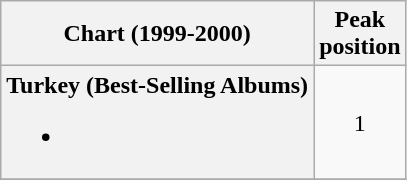<table class="wikitable plainrowheaders sortable" style="text-align:center;" border="1">
<tr>
<th scope="col">Chart (1999-2000)</th>
<th scope="col">Peak<br>position</th>
</tr>
<tr>
<th scope="row">Turkey (Best-Selling Albums)<br><ul><li></li></ul></th>
<td>1</td>
</tr>
<tr>
</tr>
</table>
